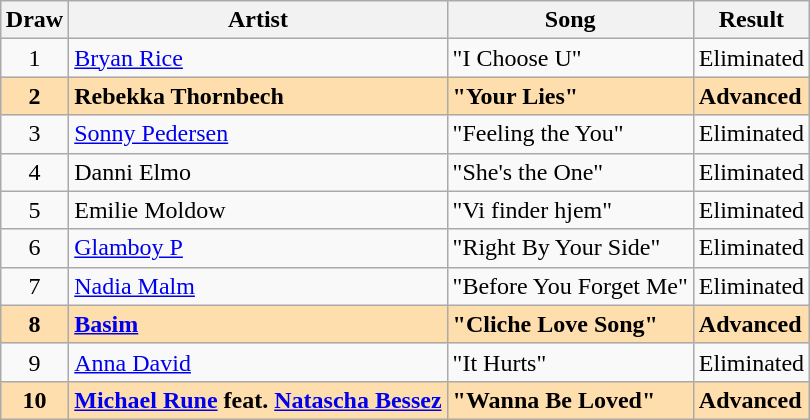<table class="sortable wikitable" style="margin: 1em auto 1em auto; text-align:center">
<tr>
<th>Draw</th>
<th>Artist</th>
<th>Song</th>
<th>Result</th>
</tr>
<tr>
<td>1</td>
<td align="left"><a href='#'>Bryan Rice</a></td>
<td align="left">"I Choose U"</td>
<td align="left">Eliminated</td>
</tr>
<tr style="font-weight:bold; background:navajowhite;">
<td>2</td>
<td align="left">Rebekka Thornbech</td>
<td align="left">"Your Lies"</td>
<td align="left">Advanced</td>
</tr>
<tr>
<td>3</td>
<td align="left"><a href='#'>Sonny Pedersen</a></td>
<td align="left">"Feeling the You"</td>
<td align="left">Eliminated</td>
</tr>
<tr>
<td>4</td>
<td align="left">Danni Elmo</td>
<td align="left">"She's the One"</td>
<td align="left">Eliminated</td>
</tr>
<tr>
<td>5</td>
<td align="left">Emilie Moldow</td>
<td align="left">"Vi finder hjem"</td>
<td align="left">Eliminated</td>
</tr>
<tr>
<td>6</td>
<td align="left"><a href='#'>Glamboy P</a></td>
<td align="left">"Right By Your Side"</td>
<td align="left">Eliminated</td>
</tr>
<tr>
<td>7</td>
<td align="left"><a href='#'>Nadia Malm</a></td>
<td align="left">"Before You Forget Me"</td>
<td align="left">Eliminated</td>
</tr>
<tr style="font-weight:bold; background:navajowhite;">
<td>8</td>
<td align="left"><a href='#'>Basim</a></td>
<td align="left">"Cliche Love Song"</td>
<td align="left">Advanced</td>
</tr>
<tr>
<td>9</td>
<td align="left"><a href='#'>Anna David</a></td>
<td align="left">"It Hurts"</td>
<td align="left">Eliminated</td>
</tr>
<tr style="font-weight:bold; background:navajowhite;">
<td>10</td>
<td align="left"><a href='#'>Michael Rune</a> feat. <a href='#'>Natascha Bessez</a></td>
<td align="left">"Wanna Be Loved"</td>
<td align="left">Advanced</td>
</tr>
</table>
